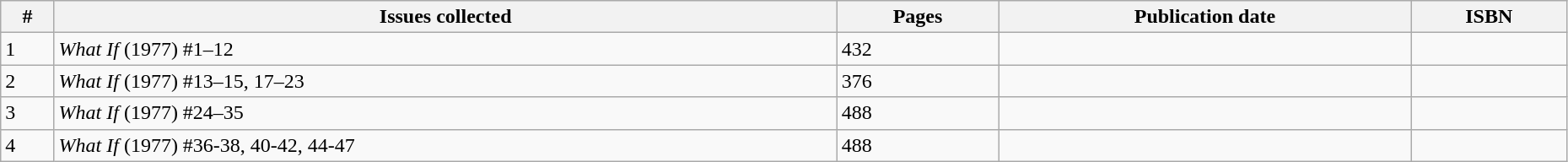<table class="wikitable sortable" width=98%>
<tr>
<th class="unsortable">#</th>
<th class="unsortable" width="50%">Issues collected</th>
<th>Pages</th>
<th>Publication date</th>
<th class="unsortable">ISBN</th>
</tr>
<tr>
<td>1</td>
<td><em>What If</em> (1977) #1–12</td>
<td>432</td>
<td></td>
<td></td>
</tr>
<tr>
<td>2</td>
<td><em>What If</em> (1977) #13–15, 17–23</td>
<td>376</td>
<td></td>
<td></td>
</tr>
<tr>
<td>3</td>
<td><em>What If</em> (1977) #24–35</td>
<td>488</td>
<td></td>
<td></td>
</tr>
<tr>
<td>4</td>
<td><em>What If</em> (1977) #36-38, 40-42, 44-47</td>
<td>488</td>
<td></td>
<td></td>
</tr>
</table>
